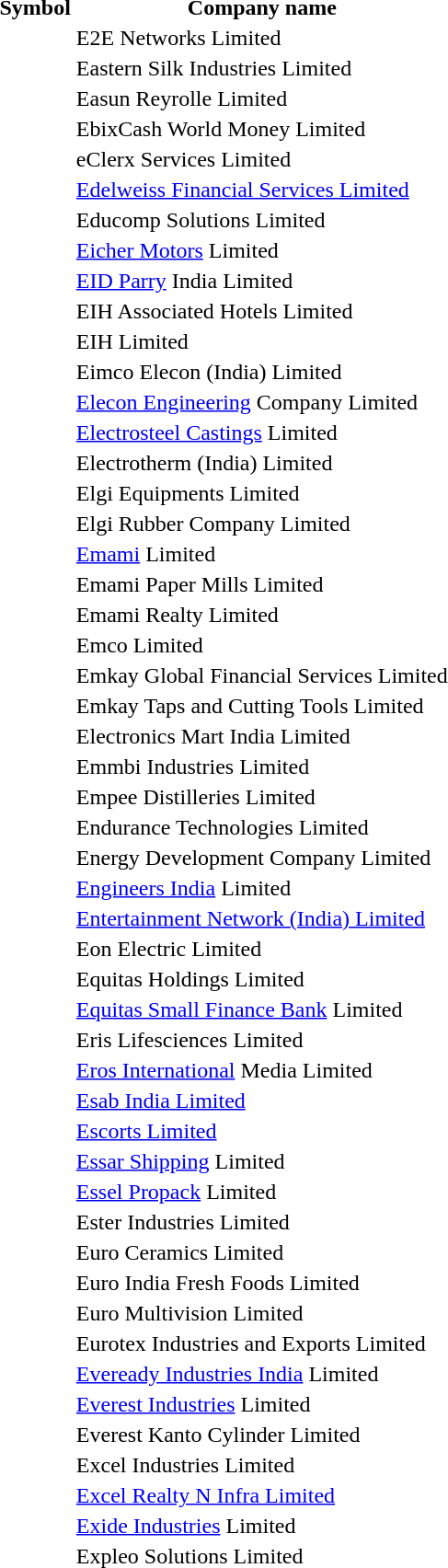<table style="background:transparent;">
<tr>
<th>Symbol</th>
<th>Company name</th>
</tr>
<tr>
<td></td>
<td>E2E Networks Limited</td>
</tr>
<tr>
<td></td>
<td>Eastern Silk Industries Limited</td>
</tr>
<tr>
<td></td>
<td>Easun Reyrolle Limited</td>
</tr>
<tr>
<td></td>
<td>EbixCash World Money Limited</td>
</tr>
<tr>
<td></td>
<td>eClerx Services Limited</td>
</tr>
<tr>
<td></td>
<td><a href='#'>Edelweiss Financial Services Limited</a></td>
</tr>
<tr>
<td></td>
<td>Educomp Solutions Limited</td>
</tr>
<tr>
<td></td>
<td><a href='#'>Eicher Motors</a> Limited</td>
</tr>
<tr>
<td></td>
<td><a href='#'>EID Parry</a> India Limited</td>
</tr>
<tr>
<td></td>
<td>EIH Associated Hotels Limited</td>
</tr>
<tr>
<td></td>
<td>EIH Limited</td>
</tr>
<tr>
<td></td>
<td>Eimco Elecon (India) Limited</td>
</tr>
<tr>
<td></td>
<td><a href='#'>Elecon Engineering</a> Company Limited</td>
</tr>
<tr>
<td></td>
<td><a href='#'>Electrosteel Castings</a> Limited</td>
</tr>
<tr>
<td></td>
<td>Electrotherm (India) Limited</td>
</tr>
<tr>
<td></td>
<td>Elgi Equipments Limited</td>
</tr>
<tr>
<td></td>
<td>Elgi Rubber Company Limited</td>
</tr>
<tr>
<td></td>
<td><a href='#'>Emami</a> Limited</td>
</tr>
<tr>
<td></td>
<td>Emami Paper Mills Limited</td>
</tr>
<tr>
<td></td>
<td>Emami Realty Limited</td>
</tr>
<tr>
<td></td>
<td>Emco Limited</td>
</tr>
<tr>
<td></td>
<td>Emkay Global Financial Services Limited</td>
</tr>
<tr>
<td></td>
<td>Emkay Taps and Cutting Tools Limited</td>
</tr>
<tr>
<td></td>
<td>Electronics Mart India Limited</td>
</tr>
<tr>
<td></td>
<td>Emmbi Industries Limited</td>
</tr>
<tr>
<td></td>
<td>Empee Distilleries Limited</td>
</tr>
<tr>
<td></td>
<td>Endurance Technologies Limited</td>
</tr>
<tr>
<td></td>
<td>Energy Development Company Limited</td>
</tr>
<tr>
<td></td>
<td><a href='#'>Engineers India</a> Limited</td>
</tr>
<tr>
<td></td>
<td><a href='#'>Entertainment Network (India) Limited</a></td>
</tr>
<tr>
<td></td>
<td>Eon Electric Limited</td>
</tr>
<tr>
<td></td>
<td>Equitas Holdings Limited</td>
</tr>
<tr>
<td></td>
<td><a href='#'>Equitas Small Finance Bank</a> Limited</td>
</tr>
<tr>
<td></td>
<td>Eris Lifesciences Limited</td>
</tr>
<tr>
<td></td>
<td><a href='#'>Eros International</a> Media Limited</td>
</tr>
<tr>
<td></td>
<td><a href='#'>Esab India Limited</a></td>
</tr>
<tr>
<td></td>
<td><a href='#'>Escorts Limited</a></td>
</tr>
<tr>
<td></td>
<td><a href='#'>Essar Shipping</a> Limited</td>
</tr>
<tr>
<td></td>
<td><a href='#'>Essel Propack</a> Limited</td>
</tr>
<tr>
<td></td>
<td>Ester Industries Limited</td>
</tr>
<tr>
<td></td>
<td>Euro Ceramics Limited</td>
</tr>
<tr>
<td></td>
<td>Euro India Fresh Foods Limited</td>
</tr>
<tr>
<td></td>
<td>Euro Multivision Limited</td>
</tr>
<tr>
<td></td>
<td>Eurotex Industries and Exports Limited</td>
</tr>
<tr>
<td></td>
<td><a href='#'>Eveready Industries India</a> Limited</td>
</tr>
<tr>
<td></td>
<td><a href='#'>Everest Industries</a> Limited</td>
</tr>
<tr>
<td></td>
<td>Everest Kanto Cylinder Limited</td>
</tr>
<tr>
<td></td>
<td>Excel Industries Limited</td>
</tr>
<tr>
<td></td>
<td><a href='#'>Excel Realty N Infra Limited</a></td>
</tr>
<tr>
<td></td>
<td><a href='#'>Exide Industries</a> Limited</td>
</tr>
<tr>
<td></td>
<td>Expleo Solutions Limited</td>
</tr>
<tr>
</tr>
</table>
